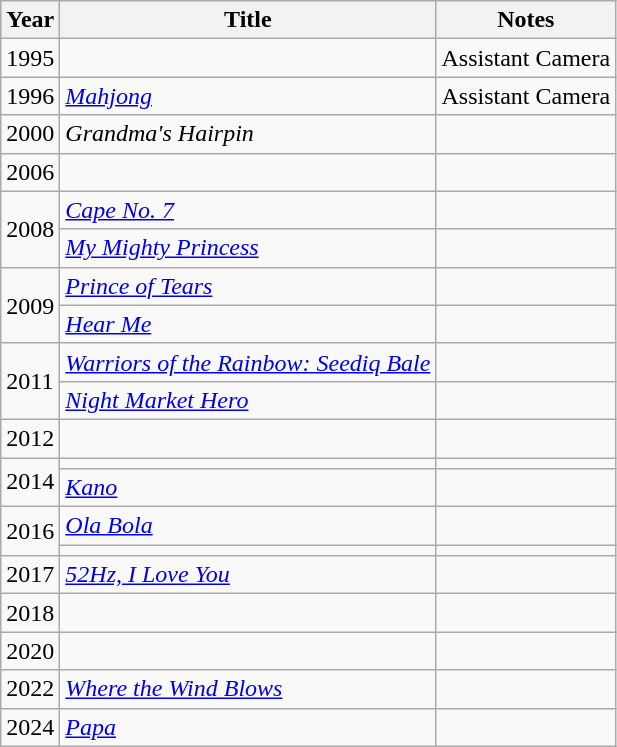<table class="wikitable">
<tr>
<th>Year</th>
<th>Title</th>
<th>Notes</th>
</tr>
<tr>
<td>1995</td>
<td><em></em></td>
<td>Assistant Camera</td>
</tr>
<tr>
<td>1996</td>
<td><em><a href='#'>Mahjong</a></em></td>
<td>Assistant Camera</td>
</tr>
<tr>
<td>2000</td>
<td><em>Grandma's Hairpin</em></td>
<td></td>
</tr>
<tr>
<td>2006</td>
<td><em></em></td>
<td></td>
</tr>
<tr>
<td rowspan="2">2008</td>
<td><em><a href='#'>Cape No. 7</a></em></td>
<td></td>
</tr>
<tr>
<td><em><a href='#'>My Mighty Princess</a></em></td>
<td></td>
</tr>
<tr>
<td rowspan="2">2009</td>
<td><em><a href='#'>Prince of Tears</a></em></td>
<td></td>
</tr>
<tr>
<td><em><a href='#'>Hear Me</a></em></td>
<td></td>
</tr>
<tr>
<td rowspan="2">2011</td>
<td><em><a href='#'>Warriors of the Rainbow: Seediq Bale</a></em></td>
<td></td>
</tr>
<tr>
<td><em><a href='#'>Night Market Hero</a></em></td>
<td></td>
</tr>
<tr>
<td>2012</td>
<td><em></em></td>
<td></td>
</tr>
<tr>
<td rowspan="2">2014</td>
<td><em></em></td>
<td></td>
</tr>
<tr>
<td><em><a href='#'>Kano</a></em></td>
<td></td>
</tr>
<tr>
<td rowspan="2">2016</td>
<td><em><a href='#'>Ola Bola</a></em></td>
<td></td>
</tr>
<tr>
<td><em></em></td>
<td></td>
</tr>
<tr>
<td>2017</td>
<td><em><a href='#'>52Hz, I Love You</a></em></td>
<td></td>
</tr>
<tr>
<td>2018</td>
<td><em></em></td>
<td></td>
</tr>
<tr>
<td>2020</td>
<td><em></em></td>
<td></td>
</tr>
<tr>
<td>2022</td>
<td><em><a href='#'>Where the Wind Blows</a></em></td>
<td></td>
</tr>
<tr>
<td>2024</td>
<td><em><a href='#'>Papa</a></em></td>
<td></td>
</tr>
</table>
